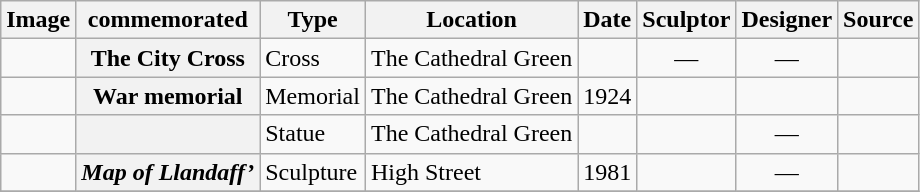<table class="wikitable sortable">
<tr>
<th class="unsortable">Image</th>
<th> commemorated</th>
<th>Type</th>
<th>Location</th>
<th>Date</th>
<th>Sculptor</th>
<th> Designer</th>
<th class="unsortable">Source</th>
</tr>
<tr>
<td></td>
<th>The City Cross</th>
<td>Cross</td>
<td>The Cathedral Green</td>
<td></td>
<td align="center">—</td>
<td align="center">—</td>
<td></td>
</tr>
<tr>
<td></td>
<th>War memorial</th>
<td>Memorial</td>
<td>The Cathedral Green</td>
<td>1924</td>
<td></td>
<td></td>
<td></td>
</tr>
<tr>
<td></td>
<th></th>
<td>Statue</td>
<td>The Cathedral Green</td>
<td></td>
<td></td>
<td align="center">—</td>
<td></td>
</tr>
<tr>
<td></td>
<th><em>Map of Llandaff’</em></th>
<td>Sculpture</td>
<td>High Street</td>
<td>1981</td>
<td></td>
<td align="center">—</td>
<td></td>
</tr>
<tr>
</tr>
</table>
